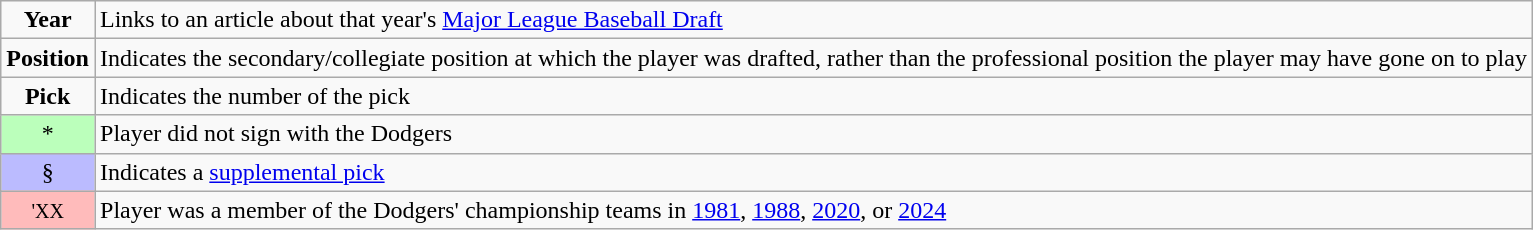<table class="wikitable" border="1">
<tr>
<td align="center"><strong>Year</strong></td>
<td>Links to an article about that year's <a href='#'>Major League Baseball Draft</a></td>
</tr>
<tr>
<td align="center"><strong>Position</strong></td>
<td>Indicates the secondary/collegiate position at which the player was drafted, rather than the professional position the player may have gone on to play</td>
</tr>
<tr>
<td align="center"><strong>Pick</strong></td>
<td>Indicates the number of the pick</td>
</tr>
<tr>
<td align="center" bgcolor="#bbffbb">*</td>
<td>Player did not sign with the Dodgers</td>
</tr>
<tr>
<td align="center" bgcolor="#bbbbff">§</td>
<td>Indicates a <a href='#'>supplemental pick</a></td>
</tr>
<tr>
<td align="center" bgcolor="#ffbbbb"><small>'XX</small></td>
<td>Player was a member of the Dodgers' championship teams in <a href='#'>1981</a>, <a href='#'>1988</a>, <a href='#'>2020</a>, or <a href='#'>2024</a></td>
</tr>
</table>
